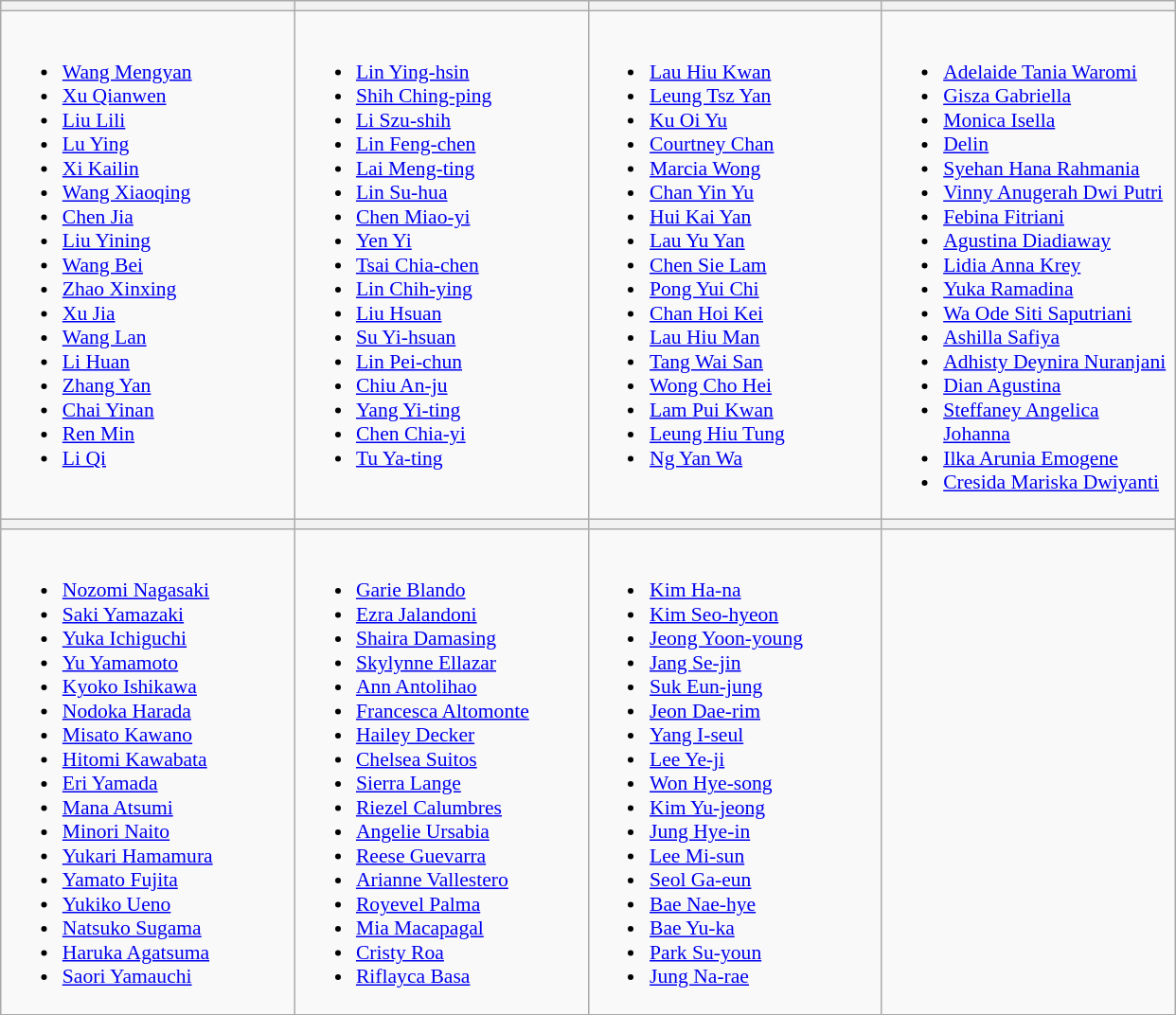<table class="wikitable" style="font-size:90%">
<tr>
<th width=200></th>
<th width=200></th>
<th width=200></th>
<th width=200></th>
</tr>
<tr>
<td valign=top><br><ul><li><a href='#'>Wang Mengyan</a></li><li><a href='#'>Xu Qianwen</a></li><li><a href='#'>Liu Lili</a></li><li><a href='#'>Lu Ying</a></li><li><a href='#'>Xi Kailin</a></li><li><a href='#'>Wang Xiaoqing</a></li><li><a href='#'>Chen Jia</a></li><li><a href='#'>Liu Yining</a></li><li><a href='#'>Wang Bei</a></li><li><a href='#'>Zhao Xinxing</a></li><li><a href='#'>Xu Jia</a></li><li><a href='#'>Wang Lan</a></li><li><a href='#'>Li Huan</a></li><li><a href='#'>Zhang Yan</a></li><li><a href='#'>Chai Yinan</a></li><li><a href='#'>Ren Min</a></li><li><a href='#'>Li Qi</a></li></ul></td>
<td valign=top><br><ul><li><a href='#'>Lin Ying-hsin</a></li><li><a href='#'>Shih Ching-ping</a></li><li><a href='#'>Li Szu-shih</a></li><li><a href='#'>Lin Feng-chen</a></li><li><a href='#'>Lai Meng-ting</a></li><li><a href='#'>Lin Su-hua</a></li><li><a href='#'>Chen Miao-yi</a></li><li><a href='#'>Yen Yi</a></li><li><a href='#'>Tsai Chia-chen</a></li><li><a href='#'>Lin Chih-ying</a></li><li><a href='#'>Liu Hsuan</a></li><li><a href='#'>Su Yi-hsuan</a></li><li><a href='#'>Lin Pei-chun</a></li><li><a href='#'>Chiu An-ju</a></li><li><a href='#'>Yang Yi-ting</a></li><li><a href='#'>Chen Chia-yi</a></li><li><a href='#'>Tu Ya-ting</a></li></ul></td>
<td valign=top><br><ul><li><a href='#'>Lau Hiu Kwan</a></li><li><a href='#'>Leung Tsz Yan</a></li><li><a href='#'>Ku Oi Yu</a></li><li><a href='#'>Courtney Chan</a></li><li><a href='#'>Marcia Wong</a></li><li><a href='#'>Chan Yin Yu</a></li><li><a href='#'>Hui Kai Yan</a></li><li><a href='#'>Lau Yu Yan</a></li><li><a href='#'>Chen Sie Lam</a></li><li><a href='#'>Pong Yui Chi</a></li><li><a href='#'>Chan Hoi Kei</a></li><li><a href='#'>Lau Hiu Man</a></li><li><a href='#'>Tang Wai San</a></li><li><a href='#'>Wong Cho Hei</a></li><li><a href='#'>Lam Pui Kwan</a></li><li><a href='#'>Leung Hiu Tung</a></li><li><a href='#'>Ng Yan Wa</a></li></ul></td>
<td valign=top><br><ul><li><a href='#'>Adelaide Tania Waromi</a></li><li><a href='#'>Gisza Gabriella</a></li><li><a href='#'>Monica Isella</a></li><li><a href='#'>Delin</a></li><li><a href='#'>Syehan Hana Rahmania</a></li><li><a href='#'>Vinny Anugerah Dwi Putri</a></li><li><a href='#'>Febina Fitriani</a></li><li><a href='#'>Agustina Diadiaway</a></li><li><a href='#'>Lidia Anna Krey</a></li><li><a href='#'>Yuka Ramadina</a></li><li><a href='#'>Wa Ode Siti Saputriani</a></li><li><a href='#'>Ashilla Safiya</a></li><li><a href='#'>Adhisty Deynira Nuranjani</a></li><li><a href='#'>Dian Agustina</a></li><li><a href='#'>Steffaney Angelica Johanna</a></li><li><a href='#'>Ilka Arunia Emogene</a></li><li><a href='#'>Cresida Mariska Dwiyanti</a></li></ul></td>
</tr>
<tr>
<th></th>
<th></th>
<th></th>
<th></th>
</tr>
<tr>
<td valign=top><br><ul><li><a href='#'>Nozomi Nagasaki</a></li><li><a href='#'>Saki Yamazaki</a></li><li><a href='#'>Yuka Ichiguchi</a></li><li><a href='#'>Yu Yamamoto</a></li><li><a href='#'>Kyoko Ishikawa</a></li><li><a href='#'>Nodoka Harada</a></li><li><a href='#'>Misato Kawano</a></li><li><a href='#'>Hitomi Kawabata</a></li><li><a href='#'>Eri Yamada</a></li><li><a href='#'>Mana Atsumi</a></li><li><a href='#'>Minori Naito</a></li><li><a href='#'>Yukari Hamamura</a></li><li><a href='#'>Yamato Fujita</a></li><li><a href='#'>Yukiko Ueno</a></li><li><a href='#'>Natsuko Sugama</a></li><li><a href='#'>Haruka Agatsuma</a></li><li><a href='#'>Saori Yamauchi</a></li></ul></td>
<td valign=top><br><ul><li><a href='#'>Garie Blando</a></li><li><a href='#'>Ezra Jalandoni</a></li><li><a href='#'>Shaira Damasing</a></li><li><a href='#'>Skylynne Ellazar</a></li><li><a href='#'>Ann Antolihao</a></li><li><a href='#'>Francesca Altomonte</a></li><li><a href='#'>Hailey Decker</a></li><li><a href='#'>Chelsea Suitos</a></li><li><a href='#'>Sierra Lange</a></li><li><a href='#'>Riezel Calumbres</a></li><li><a href='#'>Angelie Ursabia</a></li><li><a href='#'>Reese Guevarra</a></li><li><a href='#'>Arianne Vallestero</a></li><li><a href='#'>Royevel Palma</a></li><li><a href='#'>Mia Macapagal</a></li><li><a href='#'>Cristy Roa</a></li><li><a href='#'>Riflayca Basa</a></li></ul></td>
<td valign=top><br><ul><li><a href='#'>Kim Ha-na</a></li><li><a href='#'>Kim Seo-hyeon</a></li><li><a href='#'>Jeong Yoon-young</a></li><li><a href='#'>Jang Se-jin</a></li><li><a href='#'>Suk Eun-jung</a></li><li><a href='#'>Jeon Dae-rim</a></li><li><a href='#'>Yang I-seul</a></li><li><a href='#'>Lee Ye-ji</a></li><li><a href='#'>Won Hye-song</a></li><li><a href='#'>Kim Yu-jeong</a></li><li><a href='#'>Jung Hye-in</a></li><li><a href='#'>Lee Mi-sun</a></li><li><a href='#'>Seol Ga-eun</a></li><li><a href='#'>Bae Nae-hye</a></li><li><a href='#'>Bae Yu-ka</a></li><li><a href='#'>Park Su-youn</a></li><li><a href='#'>Jung Na-rae</a></li></ul></td>
<td valign=top></td>
</tr>
</table>
